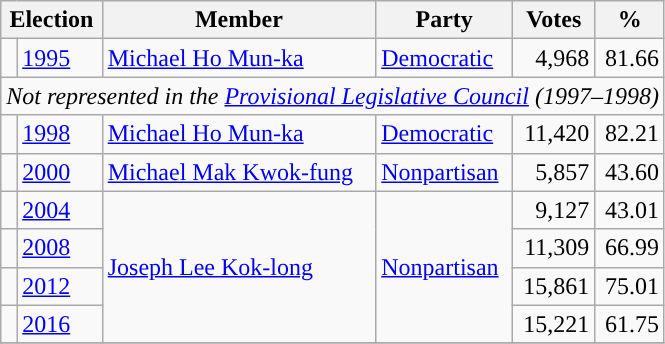<table class="wikitable">
<tr>
<th colspan="2">Election</th>
<th>Member</th>
<th>Party</th>
<th>Votes</th>
<th>%</th>
</tr>
<tr>
<td style="background-color: "></td>
<td><a href='#'>1995</a></td>
<td><a href='#'>Michael Ho Mun-ka</a></td>
<td><a href='#'>Democratic</a></td>
<td align=right>4,968</td>
<td align=right>81.66</td>
</tr>
<tr>
<td colspan=6><em>Not represented in the <a href='#'>Provisional Legislative Council</a> (1997–1998)</em></td>
</tr>
<tr>
<td style="background-color: "></td>
<td><a href='#'>1998</a></td>
<td><a href='#'>Michael Ho Mun-ka</a></td>
<td><a href='#'>Democratic</a></td>
<td align=right>11,420</td>
<td align=right>82.21</td>
</tr>
<tr>
<td style="background-color: "></td>
<td><a href='#'>2000</a></td>
<td><a href='#'>Michael Mak Kwok-fung</a></td>
<td><a href='#'>Nonpartisan</a></td>
<td align=right>5,857</td>
<td align=right>43.60</td>
</tr>
<tr>
<td style="background-color: "></td>
<td><a href='#'>2004</a></td>
<td rowspan=4><a href='#'>Joseph Lee Kok-long</a></td>
<td rowspan=4><a href='#'>Nonpartisan</a></td>
<td align=right>9,127</td>
<td align=right>43.01</td>
</tr>
<tr>
<td style="background-color: "></td>
<td><a href='#'>2008</a></td>
<td align=right>11,309</td>
<td align=right>66.99</td>
</tr>
<tr>
<td style="background-color: "></td>
<td><a href='#'>2012</a></td>
<td align=right>15,861</td>
<td align=right>75.01</td>
</tr>
<tr>
<td style="background-color: "></td>
<td><a href='#'>2016</a></td>
<td align=right>15,221</td>
<td align=right>61.75</td>
</tr>
<tr>
</tr>
</table>
